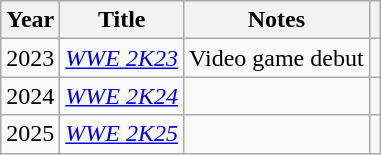<table class="wikitable sortable">
<tr>
<th>Year</th>
<th>Title</th>
<th>Notes</th>
<th></th>
</tr>
<tr>
<td>2023</td>
<td><em><a href='#'>WWE 2K23</a></em></td>
<td>Video game debut</td>
<td></td>
</tr>
<tr>
<td>2024</td>
<td><em><a href='#'>WWE 2K24</a></em></td>
<td></td>
<td></td>
</tr>
<tr>
<td>2025</td>
<td><em><a href='#'>WWE 2K25</a></em></td>
<td></td>
<td></td>
</tr>
</table>
